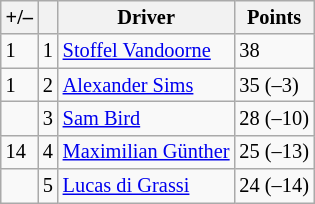<table class="wikitable" style="font-size: 85%">
<tr>
<th scope="col">+/–</th>
<th scope="col"></th>
<th scope="col">Driver</th>
<th scope="col">Points</th>
</tr>
<tr>
<td align="left"> 1</td>
<td align="center">1</td>
<td> <a href='#'>Stoffel Vandoorne</a></td>
<td align="left">38</td>
</tr>
<tr>
<td align="left"> 1</td>
<td align="center">2</td>
<td> <a href='#'>Alexander Sims</a></td>
<td align="left">35 (–3)</td>
</tr>
<tr>
<td align="left"></td>
<td align="center">3</td>
<td> <a href='#'>Sam Bird</a></td>
<td align="left">28 (–10)</td>
</tr>
<tr>
<td align="left"> 14</td>
<td align="center">4</td>
<td> <a href='#'>Maximilian Günther</a></td>
<td align="left">25 (–13)</td>
</tr>
<tr>
<td align="left"></td>
<td align="center">5</td>
<td> <a href='#'>Lucas di Grassi</a></td>
<td align="left">24 (–14)</td>
</tr>
</table>
